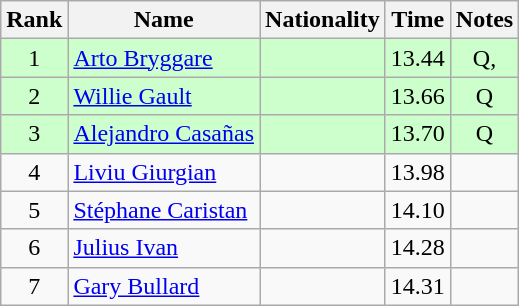<table class="wikitable sortable" style="text-align:center">
<tr>
<th>Rank</th>
<th>Name</th>
<th>Nationality</th>
<th>Time</th>
<th>Notes</th>
</tr>
<tr style="background:#ccffcc;">
<td align="center">1</td>
<td align=left><a href='#'>Arto Bryggare</a></td>
<td align=left></td>
<td align="center">13.44</td>
<td>Q, </td>
</tr>
<tr style="background:#ccffcc;">
<td align="center">2</td>
<td align=left><a href='#'>Willie Gault</a></td>
<td align=left></td>
<td align="center">13.66</td>
<td>Q</td>
</tr>
<tr style="background:#ccffcc;">
<td align="center">3</td>
<td align=left><a href='#'>Alejandro Casañas</a></td>
<td align=left></td>
<td align="center">13.70</td>
<td>Q</td>
</tr>
<tr>
<td align="center">4</td>
<td align=left><a href='#'>Liviu Giurgian</a></td>
<td align=left></td>
<td align="center">13.98</td>
<td></td>
</tr>
<tr>
<td align="center">5</td>
<td align=left><a href='#'>Stéphane Caristan</a></td>
<td align=left></td>
<td align="center">14.10</td>
<td></td>
</tr>
<tr>
<td align="center">6</td>
<td align=left><a href='#'>Julius Ivan</a></td>
<td align=left></td>
<td align="center">14.28</td>
<td></td>
</tr>
<tr>
<td align="center">7</td>
<td align=left><a href='#'>Gary Bullard</a></td>
<td align=left></td>
<td align="center">14.31</td>
<td></td>
</tr>
</table>
